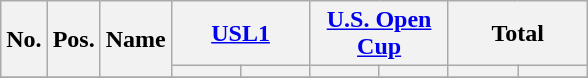<table class="wikitable sortable" style="text-align: center;">
<tr>
<th rowspan=2>No.</th>
<th rowspan=2>Pos.</th>
<th rowspan=2>Name</th>
<th colspan=2 style="width:85px;"><a href='#'>USL1</a></th>
<th colspan=2 style="width:85px;"><a href='#'>U.S. Open Cup</a></th>
<th colspan=2 style="width:85px;"><strong>Total</strong></th>
</tr>
<tr>
<th></th>
<th></th>
<th></th>
<th></th>
<th></th>
<th></th>
</tr>
<tr>
</tr>
</table>
